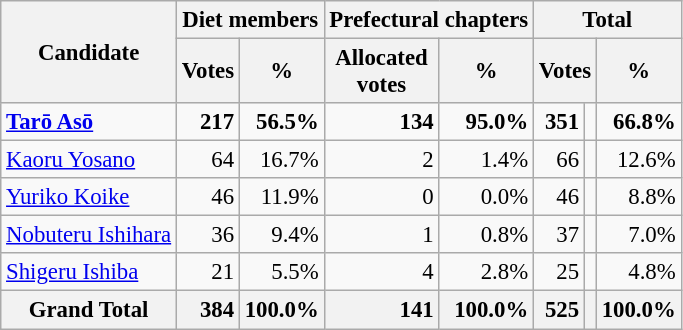<table class="wikitable" style="text-align:right;font-size:95%;">
<tr>
<th rowspan=2>Candidate</th>
<th colspan=2>Diet members</th>
<th colspan=2>Prefectural chapters</th>
<th colspan=3>Total</th>
</tr>
<tr>
<th>Votes</th>
<th>%</th>
<th>Allocated<br>votes</th>
<th>%</th>
<th colspan="2">Votes</th>
<th>%</th>
</tr>
<tr>
<td style="text-align:left"><strong><a href='#'>Tarō Asō</a></strong></td>
<td><strong>217</strong></td>
<td><strong>56.5%</strong></td>
<td><strong>134</strong></td>
<td><strong>95.0%</strong></td>
<td><strong>351</strong></td>
<td align=center></td>
<td><strong>66.8%</strong></td>
</tr>
<tr>
<td style="text-align:left"><a href='#'>Kaoru Yosano</a></td>
<td>64</td>
<td>16.7%</td>
<td>2</td>
<td>1.4%</td>
<td>66</td>
<td align=center></td>
<td>12.6%</td>
</tr>
<tr>
<td style="text-align:left"><a href='#'>Yuriko Koike</a></td>
<td>46</td>
<td>11.9%</td>
<td>0</td>
<td>0.0%</td>
<td>46</td>
<td align=center></td>
<td>8.8%</td>
</tr>
<tr>
<td style="text-align:left"><a href='#'>Nobuteru Ishihara</a></td>
<td>36</td>
<td>9.4%</td>
<td>1</td>
<td>0.8%</td>
<td>37</td>
<td align=center></td>
<td>7.0%</td>
</tr>
<tr>
<td style="text-align:left"><a href='#'>Shigeru Ishiba</a></td>
<td>21</td>
<td>5.5%</td>
<td>4</td>
<td>2.8%</td>
<td>25</td>
<td align=center></td>
<td>4.8%</td>
</tr>
<tr>
<th>Grand Total</th>
<th style=text-align:right>384</th>
<th style=text-align:right>100.0%</th>
<th style=text-align:right>141</th>
<th style=text-align:right>100.0%</th>
<th style=text-align:right>525</th>
<th></th>
<th style=text-align:right>100.0%</th>
</tr>
</table>
